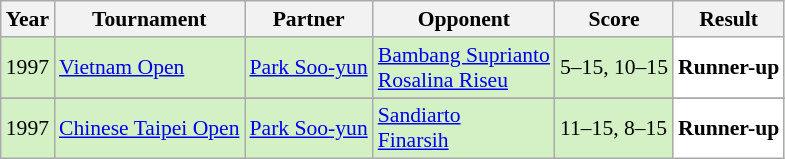<table class="sortable wikitable" style="font-size: 90%;">
<tr>
<th>Year</th>
<th>Tournament</th>
<th>Partner</th>
<th>Opponent</th>
<th>Score</th>
<th>Result</th>
</tr>
<tr style="background:#D4F1C5">
<td align="center">1997</td>
<td align="left"><a href='#'>Vietnam Open</a></td>
<td align="left"> <a href='#'>Park Soo-yun</a></td>
<td align="left"> <a href='#'>Bambang Suprianto</a> <br>  <a href='#'>Rosalina Riseu</a></td>
<td align="left">5–15, 10–15</td>
<td style="text-align:left; background:white"> <strong>Runner-up</strong></td>
</tr>
<tr>
</tr>
<tr style="background:#D4F1C5">
<td align="center">1997</td>
<td align="left"><a href='#'>Chinese Taipei Open</a></td>
<td align="left"> <a href='#'>Park Soo-yun</a></td>
<td align="left"> <a href='#'>Sandiarto</a> <br>  <a href='#'>Finarsih</a></td>
<td align="left">11–15, 8–15</td>
<td style="text-align:left; background:white"> <strong>Runner-up</strong></td>
</tr>
</table>
